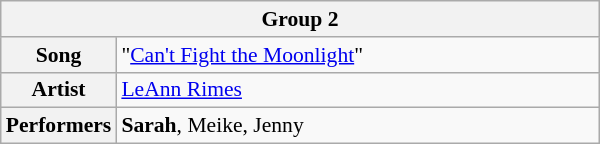<table class="wikitable" style="font-size: 90%" width=400px>
<tr>
<th colspan=2>Group 2</th>
</tr>
<tr>
<th width=10%>Song</th>
<td>"<a href='#'>Can't Fight the Moonlight</a>"</td>
</tr>
<tr>
<th width=10%>Artist</th>
<td><a href='#'>LeAnn Rimes</a></td>
</tr>
<tr>
<th width=10%>Performers</th>
<td><strong>Sarah</strong>, Meike, Jenny</td>
</tr>
</table>
